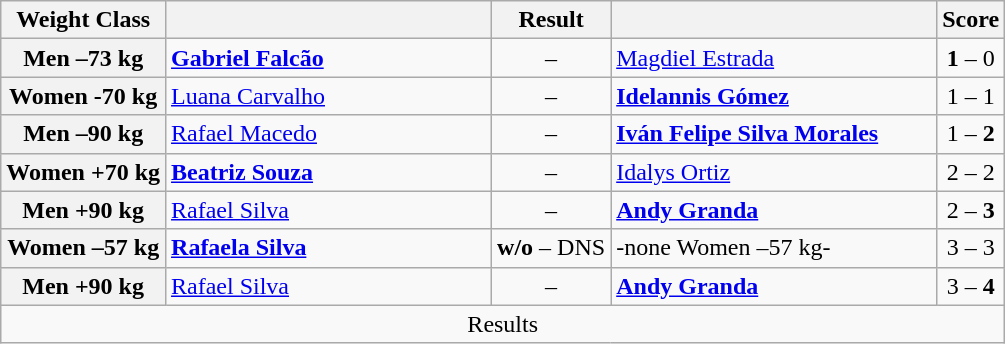<table class="wikitable">
<tr>
<th>Weight Class</th>
<th style="width:210px;"></th>
<th>Result</th>
<th style="width:210px;"></th>
<th>Score</th>
</tr>
<tr>
<th>Men –73 kg</th>
<td><strong><a href='#'>Gabriel Falcão</a></strong></td>
<td align=center><strong></strong> – </td>
<td><a href='#'>Magdiel Estrada</a></td>
<td align=center><strong>1</strong> – 0</td>
</tr>
<tr>
<th>Women -70 kg</th>
<td><a href='#'>Luana Carvalho</a></td>
<td align=center> – <strong></strong></td>
<td><strong><a href='#'>Idelannis Gómez</a></strong></td>
<td align=center>1 – 1</td>
</tr>
<tr>
<th>Men –90 kg</th>
<td><a href='#'>Rafael Macedo</a></td>
<td align=center> – <strong></strong></td>
<td><strong><a href='#'>Iván Felipe Silva Morales</a></strong></td>
<td align=center>1 – <strong>2</strong></td>
</tr>
<tr>
<th>Women +70 kg</th>
<td><strong><a href='#'>Beatriz Souza</a></strong></td>
<td align=center><strong></strong> – </td>
<td><a href='#'>Idalys Ortiz</a></td>
<td align=center>2 – 2</td>
</tr>
<tr>
<th>Men +90 kg</th>
<td><a href='#'>Rafael Silva</a></td>
<td align=center> – <strong></strong></td>
<td><strong><a href='#'>Andy Granda</a></strong></td>
<td align=center>2 – <strong>3</strong></td>
</tr>
<tr>
<th>Women –57 kg</th>
<td><strong><a href='#'>Rafaela Silva</a></strong></td>
<td align=center><strong>w/o</strong> – DNS</td>
<td>-none Women –57 kg-</td>
<td align=center>3 – 3</td>
</tr>
<tr>
<th>Men +90 kg</th>
<td><a href='#'>Rafael Silva</a></td>
<td align=center> – <strong></strong></td>
<td><strong><a href='#'>Andy Granda</a></strong></td>
<td align=center>3 – <strong>4</strong></td>
</tr>
<tr>
<td align=center colspan=5>Results</td>
</tr>
</table>
